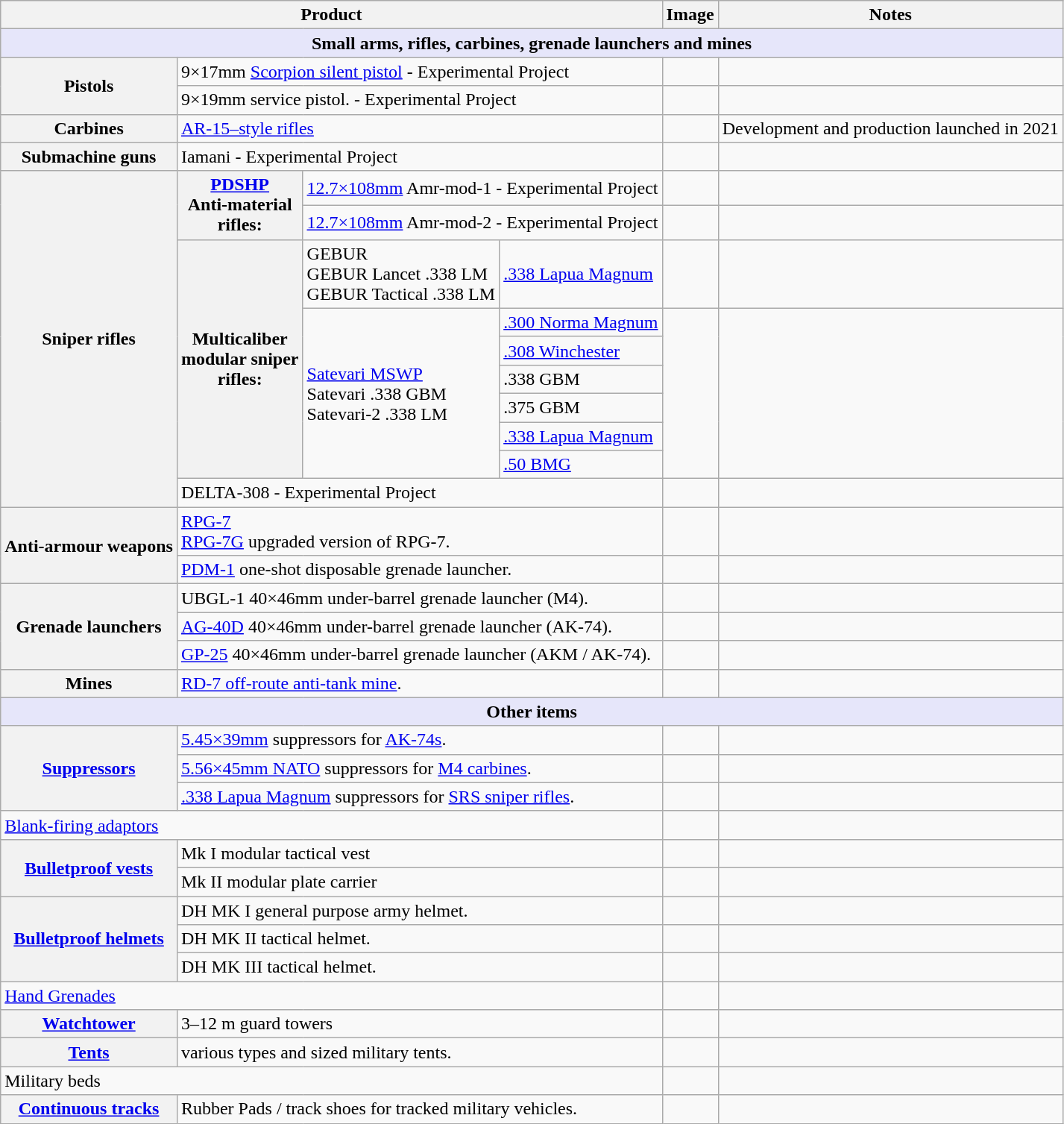<table class="wikitable">
<tr>
<th style="text-align: center;" colspan="4">Product</th>
<th style="text-align: center;">Image</th>
<th style="text-align: center;">Notes</th>
</tr>
<tr>
<th style="align: center; background: lavender;" colspan="6">Small arms, rifles, carbines, grenade launchers and mines</th>
</tr>
<tr>
<th rowspan="2">Pistols</th>
<td colspan="3">9×17mm <a href='#'>Scorpion silent pistol</a> - Experimental Project</td>
<td></td>
<td></td>
</tr>
<tr>
<td colspan="3">9×19mm service pistol. - Experimental Project</td>
<td></td>
<td></td>
</tr>
<tr>
<th>Carbines</th>
<td colspan="3"><a href='#'>AR-15–style rifles</a></td>
<td></td>
<td>Development and production launched in 2021</td>
</tr>
<tr>
<th>Submachine guns</th>
<td colspan="3">Iamani - Experimental Project</td>
<td></td>
<td></td>
</tr>
<tr>
<th rowspan="10">Sniper rifles</th>
<th rowspan="2"><a href='#'>PDSHP</a><br>Anti-material<br>rifles:</th>
<td colspan="2"><a href='#'>12.7×108mm</a> Amr-mod-1 - Experimental Project</td>
<td></td>
<td></td>
</tr>
<tr>
<td colspan="2"><a href='#'>12.7×108mm</a> Amr-mod-2 - Experimental Project</td>
<td></td>
<td></td>
</tr>
<tr>
<th rowspan="7" style="align: center;">Multicaliber<br>modular sniper<br>rifles:</th>
<td>GEBUR<br>GEBUR Lancet .338 LM<br>GEBUR Tactical .338 LM</td>
<td><a href='#'>.338 Lapua Magnum</a></td>
<td></td>
</tr>
<tr>
<td rowspan="6"><a href='#'>Satevari MSWP</a><br>Satevari .338 GBM<br>Satevari-2 .338 LM</td>
<td><a href='#'>.300 Norma Magnum</a></td>
<td rowspan="6"></td>
<td rowspan="6"></td>
</tr>
<tr>
<td><a href='#'>.308 Winchester</a></td>
</tr>
<tr>
<td>.338 GBM</td>
</tr>
<tr>
<td>.375 GBM</td>
</tr>
<tr>
<td><a href='#'>.338 Lapua Magnum</a></td>
</tr>
<tr>
<td><a href='#'>.50 BMG</a></td>
</tr>
<tr>
<td colspan="3">DELTA-308 - Experimental Project</td>
<td></td>
<td></td>
</tr>
<tr>
<th rowspan="2">Anti-armour weapons</th>
<td colspan="3"><a href='#'>RPG-7</a><br><a href='#'>RPG-7G</a> upgraded version of RPG-7.</td>
<td></td>
<td></td>
</tr>
<tr>
<td colspan="3"><a href='#'>PDM-1</a> one-shot disposable grenade launcher.</td>
<td></td>
<td></td>
</tr>
<tr>
<th rowspan="3">Grenade launchers</th>
<td colspan="3">UBGL-1 40×46mm under-barrel grenade launcher (M4).</td>
<td></td>
<td></td>
</tr>
<tr>
<td colspan="3"><a href='#'>AG-40D</a> 40×46mm under-barrel grenade launcher (AK-74).</td>
<td></td>
<td></td>
</tr>
<tr>
<td colspan="3"><a href='#'>GP-25</a> 40×46mm under-barrel grenade launcher (AKM / AK-74).</td>
<td></td>
<td></td>
</tr>
<tr>
<th>Mines</th>
<td colspan="3"><a href='#'>RD-7 off-route anti-tank mine</a>.</td>
<td></td>
<td></td>
</tr>
<tr>
<th style="align: center; background: lavender;" colspan="6">Other items</th>
</tr>
<tr>
<th rowspan="3"><a href='#'>Suppressors</a></th>
<td colspan="3"><a href='#'>5.45×39mm</a> suppressors for <a href='#'>AK-74s</a>.</td>
<td></td>
<td></td>
</tr>
<tr>
<td colspan="3"><a href='#'>5.56×45mm NATO</a> suppressors for <a href='#'>M4 carbines</a>.</td>
<td></td>
<td></td>
</tr>
<tr>
<td colspan="3"><a href='#'>.338 Lapua Magnum</a> suppressors for <a href='#'>SRS sniper rifles</a>.</td>
<td></td>
<td></td>
</tr>
<tr>
<td colspan="4"><a href='#'>Blank-firing adaptors</a></td>
<td></td>
<td></td>
</tr>
<tr>
<th rowspan="2"><a href='#'>Bulletproof vests</a></th>
<td colspan="3">Mk I modular tactical vest</td>
<td></td>
<td></td>
</tr>
<tr>
<td colspan="3">Mk II modular plate carrier</td>
<td></td>
<td></td>
</tr>
<tr>
<th rowspan="3"><a href='#'>Bulletproof helmets</a></th>
<td colspan="3">DH MK I general purpose army helmet.</td>
<td></td>
<td></td>
</tr>
<tr>
<td colspan="3">DH MK II tactical helmet.</td>
<td></td>
<td></td>
</tr>
<tr>
<td colspan="3">DH MK III tactical helmet.</td>
<td></td>
<td></td>
</tr>
<tr>
<td colspan="4"><a href='#'>Hand Grenades</a></td>
<td></td>
<td></td>
</tr>
<tr>
<th><a href='#'>Watchtower</a></th>
<td colspan="3">3–12 m guard towers</td>
<td></td>
<td></td>
</tr>
<tr>
<th><a href='#'>Tents</a></th>
<td colspan="3">various types and sized military tents.</td>
<td></td>
<td></td>
</tr>
<tr>
<td colspan="4">Military beds</td>
<td></td>
<td></td>
</tr>
<tr>
<th rowspan="2"><a href='#'>Continuous tracks</a></th>
<td colspan="3">Rubber Pads / track shoes for tracked military vehicles.</td>
<td></td>
<td></td>
</tr>
</table>
